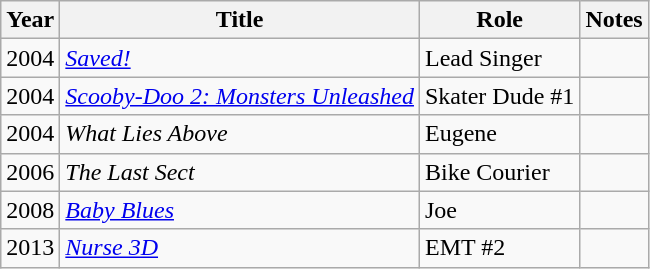<table class="wikitable sortable">
<tr>
<th>Year</th>
<th>Title</th>
<th>Role</th>
<th>Notes</th>
</tr>
<tr>
<td>2004</td>
<td><em><a href='#'>Saved!</a></em></td>
<td>Lead Singer</td>
<td></td>
</tr>
<tr>
<td>2004</td>
<td><em><a href='#'>Scooby-Doo 2: Monsters Unleashed</a></em></td>
<td>Skater Dude #1</td>
<td></td>
</tr>
<tr>
<td>2004</td>
<td><em>What Lies Above</em></td>
<td>Eugene</td>
<td></td>
</tr>
<tr>
<td>2006</td>
<td><em>The Last Sect</em></td>
<td>Bike Courier</td>
<td></td>
</tr>
<tr>
<td>2008</td>
<td><a href='#'><em>Baby Blues</em></a></td>
<td>Joe</td>
<td></td>
</tr>
<tr>
<td>2013</td>
<td><em><a href='#'>Nurse 3D</a></em></td>
<td>EMT #2</td>
<td></td>
</tr>
</table>
